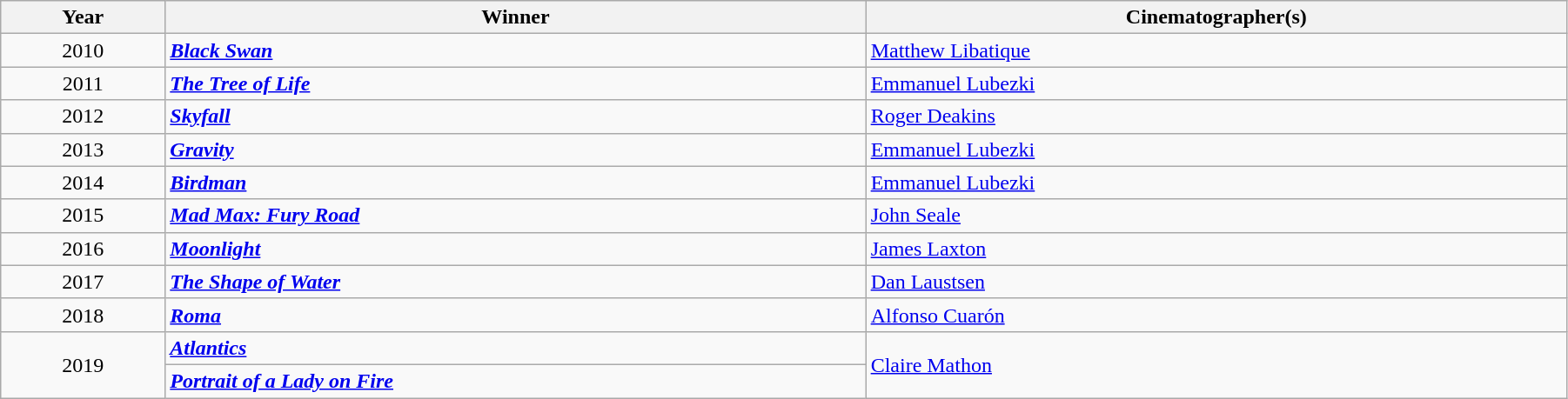<table class="wikitable" width="95%" cellpadding="5">
<tr>
<th width="100"><strong>Year</strong></th>
<th width="450"><strong>Winner</strong></th>
<th width="450"><strong>Cinematographer(s)</strong></th>
</tr>
<tr>
<td style="text-align:center;">2010</td>
<td><strong><em><a href='#'>Black Swan</a></em></strong></td>
<td><a href='#'>Matthew Libatique</a></td>
</tr>
<tr>
<td style="text-align:center;">2011</td>
<td><strong><em><a href='#'>The Tree of Life</a></em></strong></td>
<td><a href='#'>Emmanuel Lubezki</a></td>
</tr>
<tr>
<td style="text-align:center;">2012</td>
<td><strong><em><a href='#'>Skyfall</a></em></strong></td>
<td><a href='#'>Roger Deakins</a></td>
</tr>
<tr>
<td style="text-align:center;">2013</td>
<td><strong><em><a href='#'>Gravity</a></em></strong></td>
<td><a href='#'>Emmanuel Lubezki</a></td>
</tr>
<tr>
<td style="text-align:center;">2014</td>
<td><strong><em><a href='#'>Birdman</a></em></strong></td>
<td><a href='#'>Emmanuel Lubezki</a></td>
</tr>
<tr>
<td style="text-align:center;">2015</td>
<td><strong><em><a href='#'>Mad Max: Fury Road</a></em></strong></td>
<td><a href='#'>John Seale</a></td>
</tr>
<tr>
<td style="text-align:center;">2016</td>
<td><strong><em><a href='#'>Moonlight</a></em></strong></td>
<td><a href='#'>James Laxton</a></td>
</tr>
<tr>
<td style="text-align:center;">2017</td>
<td><strong><em><a href='#'>The Shape of Water</a></em></strong></td>
<td><a href='#'>Dan Laustsen</a></td>
</tr>
<tr>
<td style="text-align:center;">2018</td>
<td><strong><em><a href='#'>Roma</a></em></strong></td>
<td><a href='#'>Alfonso Cuarón</a></td>
</tr>
<tr>
<td rowspan="2" style="text-align:center;">2019</td>
<td><strong><em><a href='#'>Atlantics</a></em></strong></td>
<td rowspan="2"><a href='#'>Claire Mathon</a></td>
</tr>
<tr>
<td><strong><em><a href='#'>Portrait of a Lady on Fire</a></em></strong></td>
</tr>
</table>
